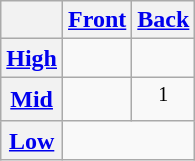<table class="wikitable" style="text-align: center;">
<tr>
<th></th>
<th><a href='#'>Front</a></th>
<th><a href='#'>Back</a></th>
</tr>
<tr>
<th><a href='#'>High</a></th>
<td></td>
<td></td>
</tr>
<tr>
<th><a href='#'>Mid</a></th>
<td></td>
<td><sup>1</sup></td>
</tr>
<tr>
<th><a href='#'>Low</a></th>
<td colspan="2"></td>
</tr>
</table>
